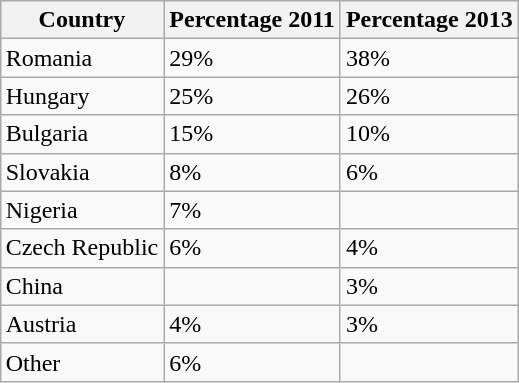<table class="wikitable" style="float:right;margin-left:1em;clear:right">
<tr>
<th bgcolor=ececec>Country</th>
<th bgcolor=ececec>Percentage 2011</th>
<th bgcolor=ececec>Percentage 2013</th>
</tr>
<tr>
<td>Romania</td>
<td>29%</td>
<td>38%</td>
</tr>
<tr>
<td>Hungary</td>
<td>25%</td>
<td>26%</td>
</tr>
<tr>
<td>Bulgaria</td>
<td>15%</td>
<td>10%</td>
</tr>
<tr>
<td>Slovakia</td>
<td>8%</td>
<td>6%</td>
</tr>
<tr>
<td>Nigeria</td>
<td>7%</td>
<td></td>
</tr>
<tr>
<td>Czech Republic</td>
<td>6%</td>
<td>4%</td>
</tr>
<tr>
<td>China</td>
<td></td>
<td>3%</td>
</tr>
<tr>
<td>Austria</td>
<td>4%</td>
<td>3%</td>
</tr>
<tr>
<td>Other</td>
<td>6%</td>
<td></td>
</tr>
</table>
